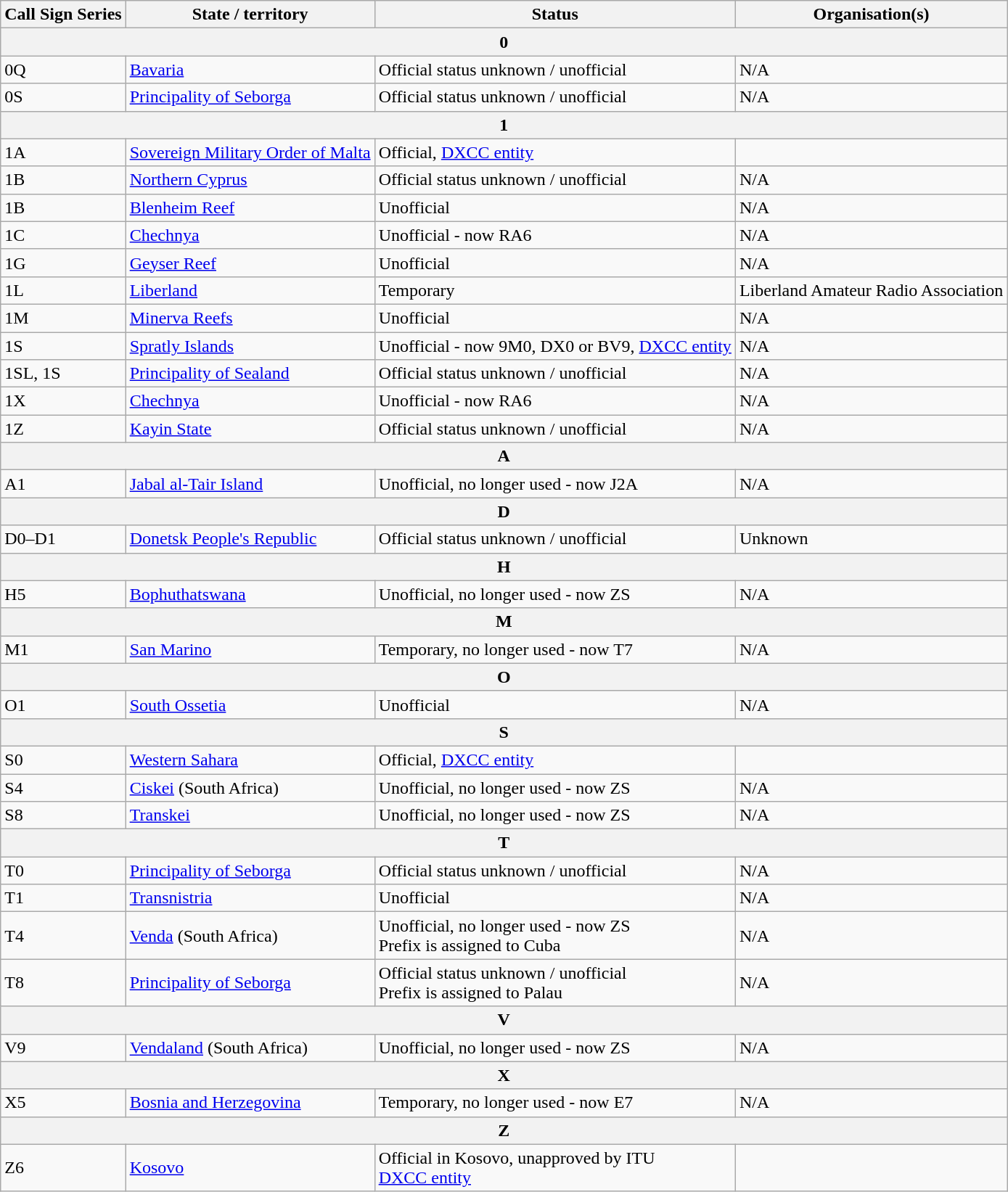<table class="wikitable">
<tr>
<th>Call Sign Series</th>
<th>State / territory</th>
<th>Status</th>
<th>Organisation(s)</th>
</tr>
<tr>
<th "#CCCCCC" colspan="4">0</th>
</tr>
<tr>
<td>0Q</td>
<td><a href='#'>Bavaria</a></td>
<td>Official status unknown / unofficial</td>
<td>N/A</td>
</tr>
<tr>
<td>0S</td>
<td><a href='#'>Principality of Seborga</a></td>
<td>Official status unknown / unofficial</td>
<td>N/A</td>
</tr>
<tr>
<th "#CCCCCC" colspan="4">1</th>
</tr>
<tr>
<td>1A</td>
<td><a href='#'>Sovereign Military Order of Malta</a></td>
<td>Official, <a href='#'>DXCC entity</a></td>
<td></td>
</tr>
<tr>
<td>1B</td>
<td><a href='#'>Northern Cyprus</a></td>
<td>Official status unknown / unofficial</td>
<td>N/A</td>
</tr>
<tr>
<td>1B</td>
<td><a href='#'>Blenheim Reef</a></td>
<td>Unofficial</td>
<td>N/A</td>
</tr>
<tr>
<td>1C</td>
<td><a href='#'>Chechnya</a></td>
<td>Unofficial - now RA6</td>
<td>N/A</td>
</tr>
<tr>
<td>1G</td>
<td><a href='#'>Geyser Reef</a></td>
<td>Unofficial</td>
<td>N/A</td>
</tr>
<tr>
<td>1L</td>
<td><a href='#'>Liberland</a></td>
<td>Temporary</td>
<td>Liberland Amateur Radio Association</td>
</tr>
<tr>
<td>1M</td>
<td><a href='#'>Minerva Reefs</a></td>
<td>Unofficial</td>
<td>N/A</td>
</tr>
<tr>
<td>1S</td>
<td><a href='#'>Spratly Islands</a></td>
<td>Unofficial - now 9M0, DX0 or BV9, <a href='#'>DXCC entity</a></td>
<td>N/A</td>
</tr>
<tr>
<td>1SL, 1S</td>
<td><a href='#'>Principality of Sealand</a></td>
<td>Official status unknown / unofficial</td>
<td>N/A</td>
</tr>
<tr>
<td>1X</td>
<td><a href='#'>Chechnya</a></td>
<td>Unofficial - now RA6</td>
<td>N/A</td>
</tr>
<tr>
<td>1Z</td>
<td><a href='#'>Kayin State</a></td>
<td>Official status unknown / unofficial</td>
<td>N/A</td>
</tr>
<tr>
<th "#CCCCCC" colspan="4">A</th>
</tr>
<tr>
<td>A1</td>
<td><a href='#'>Jabal al-Tair Island</a></td>
<td>Unofficial, no longer used - now J2A</td>
<td>N/A</td>
</tr>
<tr>
<th "#CCCCCC" colspan="4">D</th>
</tr>
<tr>
<td>D0–D1</td>
<td><a href='#'>Donetsk People's Republic</a></td>
<td>Official status unknown / unofficial</td>
<td>Unknown</td>
</tr>
<tr>
<th "#CCCCCC" colspan="4">H</th>
</tr>
<tr>
<td>H5</td>
<td><a href='#'>Bophuthatswana</a></td>
<td>Unofficial, no longer used - now ZS</td>
<td>N/A</td>
</tr>
<tr>
<th "#CCCCCC" colspan="4">M</th>
</tr>
<tr>
<td>M1</td>
<td><a href='#'>San Marino</a></td>
<td>Temporary, no longer used - now T7</td>
<td>N/A</td>
</tr>
<tr>
<th "#CCCCCC" colspan="4">O</th>
</tr>
<tr>
<td>O1</td>
<td><a href='#'>South Ossetia</a></td>
<td>Unofficial</td>
<td>N/A</td>
</tr>
<tr>
<th "#CCCCCC" colspan="4">S</th>
</tr>
<tr>
<td>S0</td>
<td><a href='#'>Western Sahara</a></td>
<td>Official, <a href='#'>DXCC entity</a></td>
<td></td>
</tr>
<tr>
<td>S4</td>
<td><a href='#'>Ciskei</a> (South Africa)</td>
<td>Unofficial, no longer used - now ZS</td>
<td>N/A</td>
</tr>
<tr>
<td>S8</td>
<td><a href='#'>Transkei</a></td>
<td>Unofficial, no longer used - now ZS</td>
<td>N/A</td>
</tr>
<tr>
<th "#CCCCCC" colspan="4">T</th>
</tr>
<tr>
<td>T0</td>
<td><a href='#'>Principality of Seborga</a></td>
<td>Official status unknown / unofficial</td>
<td>N/A</td>
</tr>
<tr>
<td>T1</td>
<td><a href='#'>Transnistria</a></td>
<td>Unofficial</td>
<td>N/A</td>
</tr>
<tr>
<td>T4</td>
<td><a href='#'>Venda</a> (South Africa)</td>
<td>Unofficial, no longer used - now ZS <br> Prefix is assigned to Cuba</td>
<td>N/A</td>
</tr>
<tr>
<td>T8</td>
<td><a href='#'>Principality of Seborga</a></td>
<td>Official status unknown / unofficial <br> Prefix is assigned to Palau</td>
<td>N/A</td>
</tr>
<tr>
<th "#CCCCCC" colspan="4">V</th>
</tr>
<tr>
<td>V9</td>
<td><a href='#'>Vendaland</a> (South Africa)</td>
<td>Unofficial, no longer used - now ZS</td>
<td>N/A</td>
</tr>
<tr>
<th "#CCCCCC" colspan="4">X</th>
</tr>
<tr>
<td>X5</td>
<td><a href='#'>Bosnia and Herzegovina</a></td>
<td>Temporary, no longer used - now E7</td>
<td>N/A</td>
</tr>
<tr>
<th "#CCCCCC" colspan="4">Z</th>
</tr>
<tr>
<td>Z6</td>
<td><a href='#'>Kosovo</a></td>
<td>Official in Kosovo, unapproved by ITU  <br><a href='#'>DXCC entity</a></td>
<td></td>
</tr>
</table>
